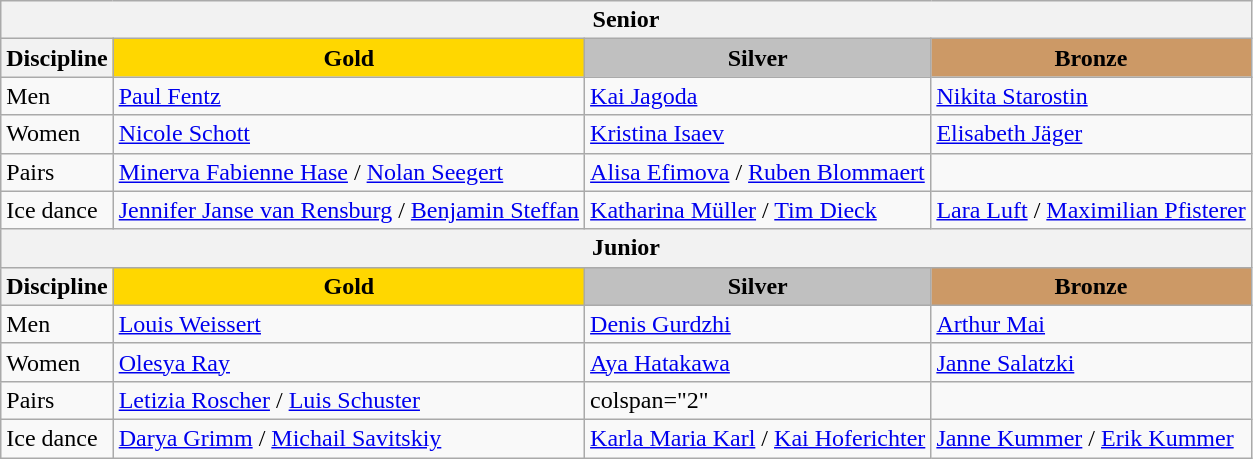<table class="wikitable">
<tr>
<th colspan="4">Senior</th>
</tr>
<tr>
<th>Discipline</th>
<td align="center" bgcolor="gold"><strong>Gold</strong></td>
<td align="center" bgcolor="silver"><strong>Silver</strong></td>
<td align="center" bgcolor="cc9966"><strong>Bronze</strong></td>
</tr>
<tr>
<td>Men</td>
<td><a href='#'>Paul Fentz</a></td>
<td><a href='#'>Kai Jagoda</a></td>
<td><a href='#'>Nikita Starostin</a></td>
</tr>
<tr>
<td>Women</td>
<td><a href='#'>Nicole Schott</a></td>
<td><a href='#'>Kristina Isaev</a></td>
<td><a href='#'>Elisabeth Jäger</a></td>
</tr>
<tr>
<td>Pairs</td>
<td><a href='#'>Minerva Fabienne Hase</a> / <a href='#'>Nolan Seegert</a></td>
<td><a href='#'>Alisa Efimova</a> / <a href='#'>Ruben Blommaert</a></td>
<td></td>
</tr>
<tr>
<td>Ice dance</td>
<td><a href='#'>Jennifer Janse van Rensburg</a> / <a href='#'>Benjamin Steffan</a></td>
<td><a href='#'>Katharina Müller</a> / <a href='#'>Tim Dieck</a></td>
<td><a href='#'>Lara Luft</a> / <a href='#'>Maximilian Pfisterer</a></td>
</tr>
<tr>
<th colspan="4">Junior</th>
</tr>
<tr>
<th>Discipline</th>
<td align="center" bgcolor="gold"><strong>Gold</strong></td>
<td align="center" bgcolor="silver"><strong>Silver</strong></td>
<td align="center" bgcolor="cc9966"><strong>Bronze</strong></td>
</tr>
<tr>
<td>Men</td>
<td><a href='#'>Louis Weissert</a></td>
<td><a href='#'>Denis Gurdzhi</a></td>
<td><a href='#'>Arthur Mai</a></td>
</tr>
<tr>
<td>Women</td>
<td><a href='#'>Olesya Ray</a></td>
<td><a href='#'>Aya Hatakawa</a></td>
<td><a href='#'>Janne Salatzki</a></td>
</tr>
<tr>
<td>Pairs</td>
<td><a href='#'>Letizia Roscher</a> / <a href='#'>Luis Schuster</a></td>
<td>colspan="2" </td>
</tr>
<tr>
<td>Ice dance</td>
<td><a href='#'>Darya Grimm</a> / <a href='#'>Michail Savitskiy</a></td>
<td><a href='#'>Karla Maria Karl</a> / <a href='#'>Kai Hoferichter</a></td>
<td><a href='#'>Janne Kummer</a> / <a href='#'>Erik Kummer</a></td>
</tr>
</table>
